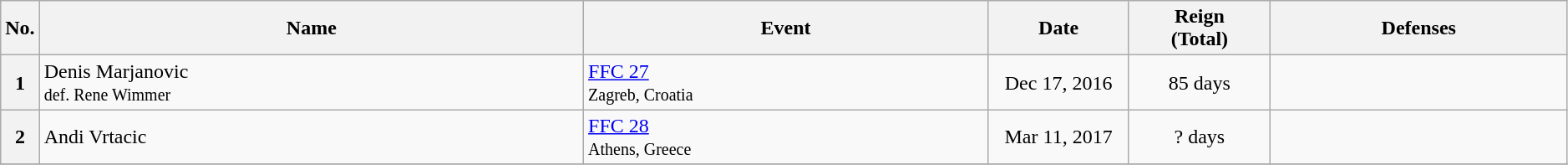<table class="wikitable" style="width:99%;">
<tr>
<th style="width:2%;">No.</th>
<th>Name</th>
<th>Event</th>
<th style="width:9%;">Date</th>
<th style="width:9%;">Reign<br>(Total)</th>
<th>Defenses</th>
</tr>
<tr>
<th>1</th>
<td> Denis Marjanovic<br><small>def. Rene Wimmer </small></td>
<td><a href='#'>FFC 27</a><br><small>Zagreb, Croatia</small></td>
<td style="text-align:center;">Dec 17, 2016</td>
<td style="text-align:center;">85 days</td>
<td></td>
</tr>
<tr>
<th>2</th>
<td> Andi Vrtacic</td>
<td><a href='#'>FFC 28</a><br><small>Athens, Greece</small></td>
<td style="text-align:center;">Mar 11, 2017</td>
<td style="text-align:center;">? days</td>
<td></td>
</tr>
<tr>
</tr>
</table>
